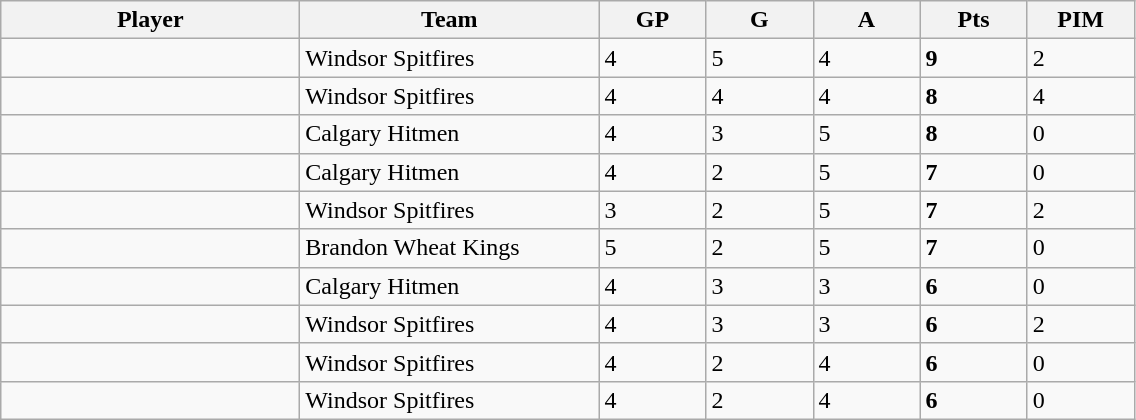<table class="wikitable sortable">
<tr>
<th style="width:12em">Player</th>
<th style="width:12em">Team</th>
<th style="width:4em">GP</th>
<th style="width:4em">G</th>
<th style="width:4em">A</th>
<th style="width:4em">Pts</th>
<th style="width:4em">PIM</th>
</tr>
<tr>
<td></td>
<td align=left>Windsor Spitfires</td>
<td>4</td>
<td>5</td>
<td>4</td>
<td><strong>9</strong></td>
<td>2</td>
</tr>
<tr>
<td></td>
<td align=left>Windsor Spitfires</td>
<td>4</td>
<td>4</td>
<td>4</td>
<td><strong>8</strong></td>
<td>4</td>
</tr>
<tr>
<td></td>
<td align=left>Calgary Hitmen</td>
<td>4</td>
<td>3</td>
<td>5</td>
<td><strong>8</strong></td>
<td>0</td>
</tr>
<tr>
<td></td>
<td align=left>Calgary Hitmen</td>
<td>4</td>
<td>2</td>
<td>5</td>
<td><strong>7</strong></td>
<td>0</td>
</tr>
<tr>
<td></td>
<td align=left>Windsor Spitfires</td>
<td>3</td>
<td>2</td>
<td>5</td>
<td><strong>7</strong></td>
<td>2</td>
</tr>
<tr>
<td></td>
<td align=left>Brandon Wheat Kings</td>
<td>5</td>
<td>2</td>
<td>5</td>
<td><strong>7</strong></td>
<td>0</td>
</tr>
<tr>
<td></td>
<td align=left>Calgary Hitmen</td>
<td>4</td>
<td>3</td>
<td>3</td>
<td><strong>6</strong></td>
<td>0</td>
</tr>
<tr>
<td></td>
<td align=left>Windsor Spitfires</td>
<td>4</td>
<td>3</td>
<td>3</td>
<td><strong>6</strong></td>
<td>2</td>
</tr>
<tr>
<td></td>
<td align=left>Windsor Spitfires</td>
<td>4</td>
<td>2</td>
<td>4</td>
<td><strong>6</strong></td>
<td>0</td>
</tr>
<tr>
<td></td>
<td align=left>Windsor Spitfires</td>
<td>4</td>
<td>2</td>
<td>4</td>
<td><strong>6</strong></td>
<td>0</td>
</tr>
</table>
